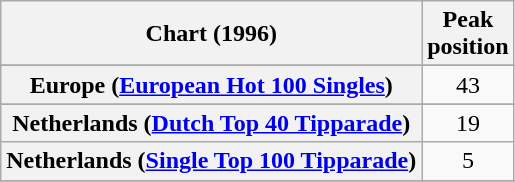<table class="wikitable sortable plainrowheaders" style="text-align:center">
<tr>
<th>Chart (1996)</th>
<th>Peak<br>position</th>
</tr>
<tr>
</tr>
<tr>
<th scope="row">Europe (<a href='#'>European Hot 100 Singles</a>)</th>
<td>43</td>
</tr>
<tr>
</tr>
<tr>
<th scope="row">Netherlands (<a href='#'>Dutch Top 40 Tipparade</a>)<br></th>
<td>19</td>
</tr>
<tr>
<th scope="row">Netherlands (<a href='#'>Single Top 100 Tipparade</a>)<br></th>
<td>5</td>
</tr>
<tr>
</tr>
<tr>
</tr>
<tr>
</tr>
<tr>
</tr>
<tr>
</tr>
</table>
